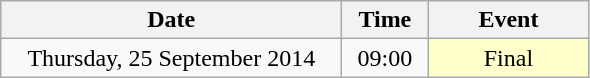<table class = "wikitable" style="text-align:center;">
<tr>
<th width=220>Date</th>
<th width=50>Time</th>
<th width=100>Event</th>
</tr>
<tr>
<td>Thursday, 25 September 2014</td>
<td>09:00</td>
<td bgcolor=ffffcc>Final</td>
</tr>
</table>
